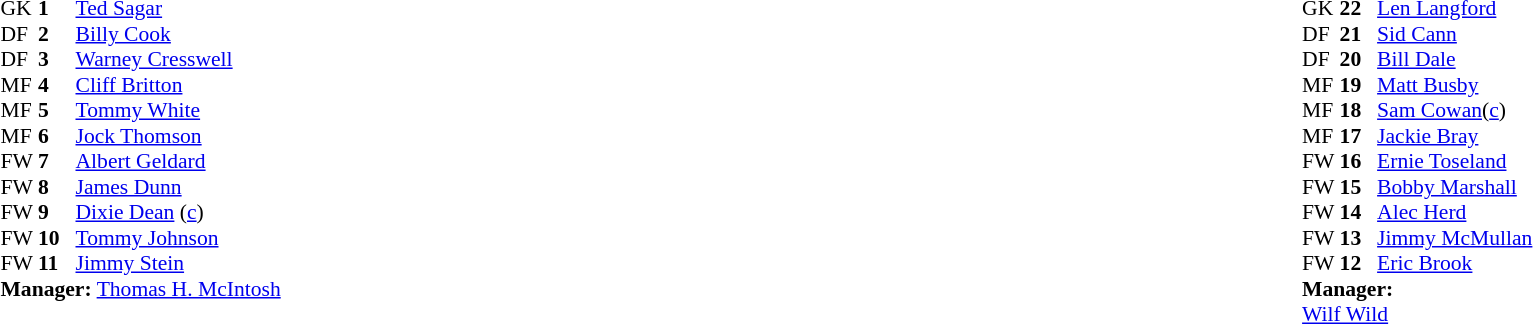<table width="100%">
<tr>
<td valign="top" width="50%"><br><table style="font-size: 90%" cellspacing="0" cellpadding="0">
<tr>
<td colspan="4"></td>
</tr>
<tr>
<th width="25"></th>
<th width="25"></th>
</tr>
<tr>
<td>GK</td>
<td><strong>1</strong></td>
<td> <a href='#'>Ted Sagar</a></td>
</tr>
<tr>
<td>DF</td>
<td><strong>2</strong></td>
<td> <a href='#'>Billy Cook</a></td>
</tr>
<tr>
<td>DF</td>
<td><strong>3</strong></td>
<td> <a href='#'>Warney Cresswell</a></td>
</tr>
<tr>
<td>MF</td>
<td><strong>4</strong></td>
<td> <a href='#'>Cliff Britton</a></td>
</tr>
<tr>
<td>MF</td>
<td><strong>5</strong></td>
<td> <a href='#'>Tommy White</a></td>
</tr>
<tr>
<td>MF</td>
<td><strong>6</strong></td>
<td> <a href='#'>Jock Thomson</a></td>
</tr>
<tr>
<td>FW</td>
<td><strong>7</strong></td>
<td> <a href='#'>Albert Geldard</a></td>
</tr>
<tr>
<td>FW</td>
<td><strong>8</strong></td>
<td> <a href='#'>James Dunn</a></td>
</tr>
<tr>
<td>FW</td>
<td><strong>9</strong></td>
<td> <a href='#'>Dixie Dean</a> (<a href='#'>c</a>)</td>
</tr>
<tr>
<td>FW</td>
<td><strong>10</strong></td>
<td> <a href='#'>Tommy Johnson</a></td>
</tr>
<tr>
<td>FW</td>
<td><strong>11</strong></td>
<td> <a href='#'>Jimmy Stein</a></td>
</tr>
<tr>
<td colspan=4><strong>Manager:</strong>  <a href='#'>Thomas H. McIntosh</a></td>
</tr>
<tr>
<td colspan="4"></td>
</tr>
</table>
</td>
<td valign="top" width="50%"><br><table style="font-size: 90%" cellspacing="0" cellpadding="0" align=center>
<tr>
<td colspan="4"></td>
</tr>
<tr>
<th width="25"></th>
<th width="25"></th>
</tr>
<tr>
<td>GK</td>
<td><strong>22</strong></td>
<td> <a href='#'>Len Langford</a></td>
</tr>
<tr>
<td>DF</td>
<td><strong>21</strong></td>
<td> <a href='#'>Sid Cann</a></td>
</tr>
<tr>
<td>DF</td>
<td><strong>20</strong></td>
<td> <a href='#'>Bill Dale</a></td>
</tr>
<tr>
<td>MF</td>
<td><strong>19</strong></td>
<td> <a href='#'>Matt Busby</a></td>
</tr>
<tr>
<td>MF</td>
<td><strong>18</strong></td>
<td> <a href='#'>Sam Cowan</a>(<a href='#'>c</a>)</td>
</tr>
<tr>
<td>MF</td>
<td><strong>17</strong></td>
<td> <a href='#'>Jackie Bray</a></td>
</tr>
<tr>
<td>FW</td>
<td><strong>16</strong></td>
<td> <a href='#'>Ernie Toseland</a></td>
</tr>
<tr>
<td>FW</td>
<td><strong>15</strong></td>
<td> <a href='#'>Bobby Marshall</a></td>
</tr>
<tr>
<td>FW</td>
<td><strong>14</strong></td>
<td> <a href='#'>Alec Herd</a></td>
</tr>
<tr>
<td>FW</td>
<td><strong>13</strong></td>
<td> <a href='#'>Jimmy McMullan</a></td>
</tr>
<tr>
<td>FW</td>
<td><strong>12</strong></td>
<td> <a href='#'>Eric Brook</a></td>
</tr>
<tr>
<td colspan=4><strong>Manager:</strong></td>
</tr>
<tr>
<td colspan="4"> <a href='#'>Wilf Wild</a></td>
</tr>
</table>
</td>
</tr>
</table>
